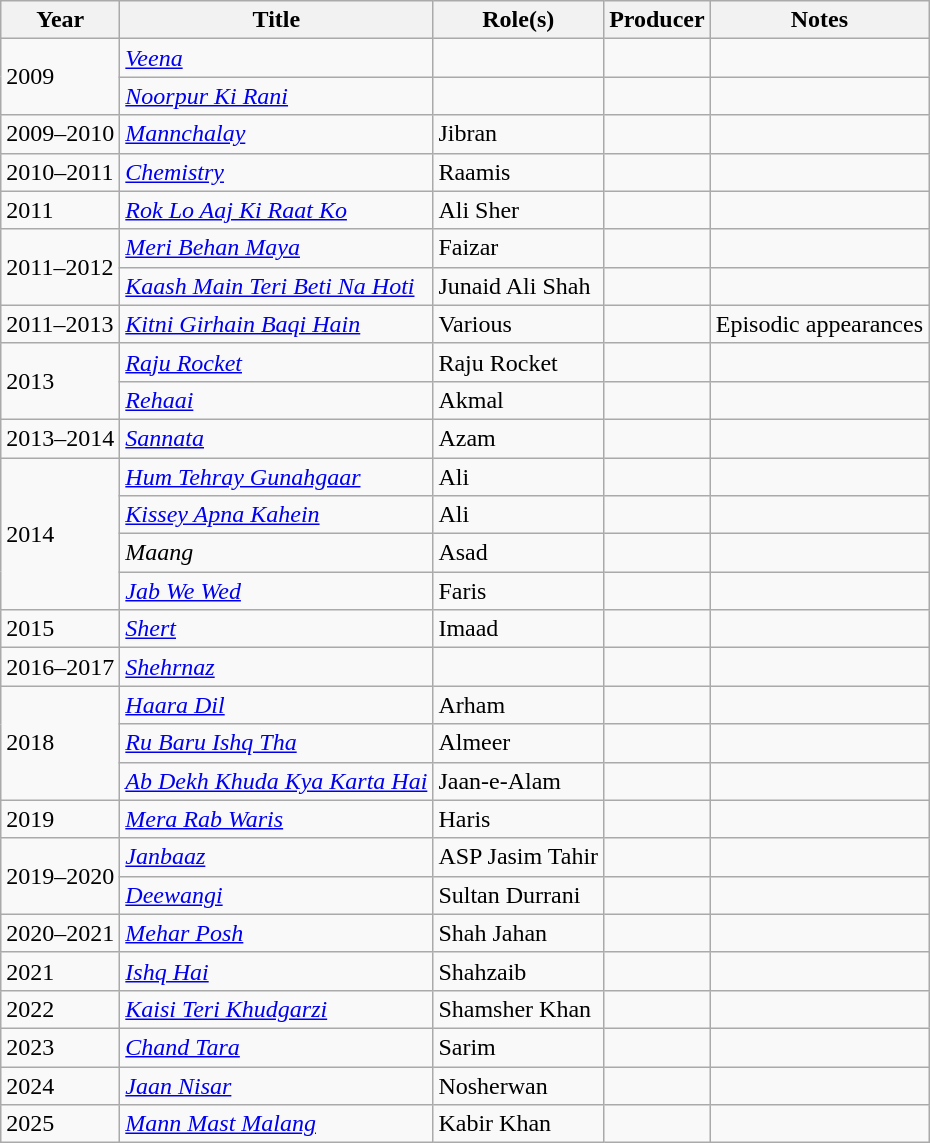<table class="wikitable sortable">
<tr>
<th>Year</th>
<th>Title</th>
<th>Role(s)</th>
<th>Producer</th>
<th>Notes</th>
</tr>
<tr>
<td rowspan="2">2009</td>
<td><em><a href='#'>Veena</a></em></td>
<td></td>
<td></td>
</tr>
<tr>
<td><em><a href='#'>Noorpur Ki Rani</a></em></td>
<td></td>
<td></td>
<td></td>
</tr>
<tr>
<td>2009–2010</td>
<td><em><a href='#'>Mannchalay</a></em></td>
<td>Jibran</td>
<td></td>
<td></td>
</tr>
<tr>
<td>2010–2011</td>
<td><em><a href='#'>Chemistry</a></em></td>
<td>Raamis</td>
<td></td>
<td></td>
</tr>
<tr>
<td>2011</td>
<td><em><a href='#'>Rok Lo Aaj Ki Raat Ko</a></em></td>
<td>Ali Sher</td>
<td></td>
<td></td>
</tr>
<tr>
<td rowspan=2>2011–2012</td>
<td><em><a href='#'>Meri Behan Maya</a></em></td>
<td>Faizar</td>
<td></td>
<td></td>
</tr>
<tr>
<td><em><a href='#'>Kaash Main Teri Beti Na Hoti</a></em></td>
<td>Junaid Ali Shah</td>
<td></td>
<td></td>
</tr>
<tr>
<td>2011–2013</td>
<td><em><a href='#'>Kitni Girhain Baqi Hain</a></em></td>
<td>Various</td>
<td></td>
<td>Episodic appearances</td>
</tr>
<tr>
<td rowspan=2>2013</td>
<td><em><a href='#'>Raju Rocket</a></em></td>
<td>Raju Rocket</td>
<td></td>
</tr>
<tr>
<td><em><a href='#'>Rehaai</a></em></td>
<td>Akmal</td>
<td></td>
<td></td>
</tr>
<tr>
<td>2013–2014</td>
<td><em><a href='#'>Sannata</a></em></td>
<td>Azam</td>
<td></td>
<td></td>
</tr>
<tr>
<td rowspan=4>2014</td>
<td><em><a href='#'>Hum Tehray Gunahgaar</a></em></td>
<td>Ali</td>
<td></td>
<td></td>
</tr>
<tr>
<td><em><a href='#'>Kissey Apna Kahein</a></em></td>
<td>Ali</td>
<td></td>
</tr>
<tr>
<td><em>Maang</em></td>
<td>Asad</td>
<td></td>
<td></td>
</tr>
<tr>
<td><em><a href='#'>Jab We Wed</a></em></td>
<td>Faris</td>
<td></td>
<td></td>
</tr>
<tr>
<td>2015</td>
<td><em><a href='#'>Shert</a></em></td>
<td>Imaad</td>
<td></td>
<td></td>
</tr>
<tr>
<td>2016–2017</td>
<td><em><a href='#'>Shehrnaz</a></em></td>
<td></td>
<td></td>
</tr>
<tr>
<td rowspan="3">2018</td>
<td><em><a href='#'>Haara Dil</a></em></td>
<td>Arham</td>
<td></td>
<td></td>
</tr>
<tr>
<td><em><a href='#'>Ru Baru Ishq Tha</a></em></td>
<td>Almeer</td>
<td></td>
<td></td>
</tr>
<tr>
<td><em><a href='#'>Ab Dekh Khuda Kya Karta Hai</a></em></td>
<td>Jaan-e-Alam</td>
<td></td>
<td></td>
</tr>
<tr>
<td>2019</td>
<td><em><a href='#'>Mera Rab Waris</a></em></td>
<td>Haris</td>
<td></td>
<td></td>
</tr>
<tr>
<td rowspan="2">2019–2020</td>
<td><em><a href='#'>Janbaaz</a></em></td>
<td>ASP Jasim Tahir</td>
<td></td>
<td></td>
</tr>
<tr>
<td><em><a href='#'>Deewangi</a></em></td>
<td>Sultan Durrani</td>
<td></td>
<td></td>
</tr>
<tr>
<td>2020–2021</td>
<td><em><a href='#'>Mehar Posh</a></em></td>
<td>Shah Jahan</td>
<td></td>
</tr>
<tr>
<td>2021</td>
<td><em><a href='#'>Ishq Hai</a></em></td>
<td>Shahzaib</td>
<td></td>
<td></td>
</tr>
<tr>
<td>2022</td>
<td><em><a href='#'>Kaisi Teri Khudgarzi</a></em></td>
<td>Shamsher Khan</td>
<td></td>
</tr>
<tr>
<td>2023</td>
<td><em><a href='#'>Chand Tara</a></em></td>
<td>Sarim</td>
<td></td>
<td></td>
</tr>
<tr>
<td>2024</td>
<td><em><a href='#'>Jaan Nisar</a></em></td>
<td>Nosherwan</td>
<td></td>
<td></td>
</tr>
<tr>
<td>2025</td>
<td><em><a href='#'>Mann Mast Malang</a></em></td>
<td>Kabir Khan</td>
<td></td>
<td></td>
</tr>
</table>
